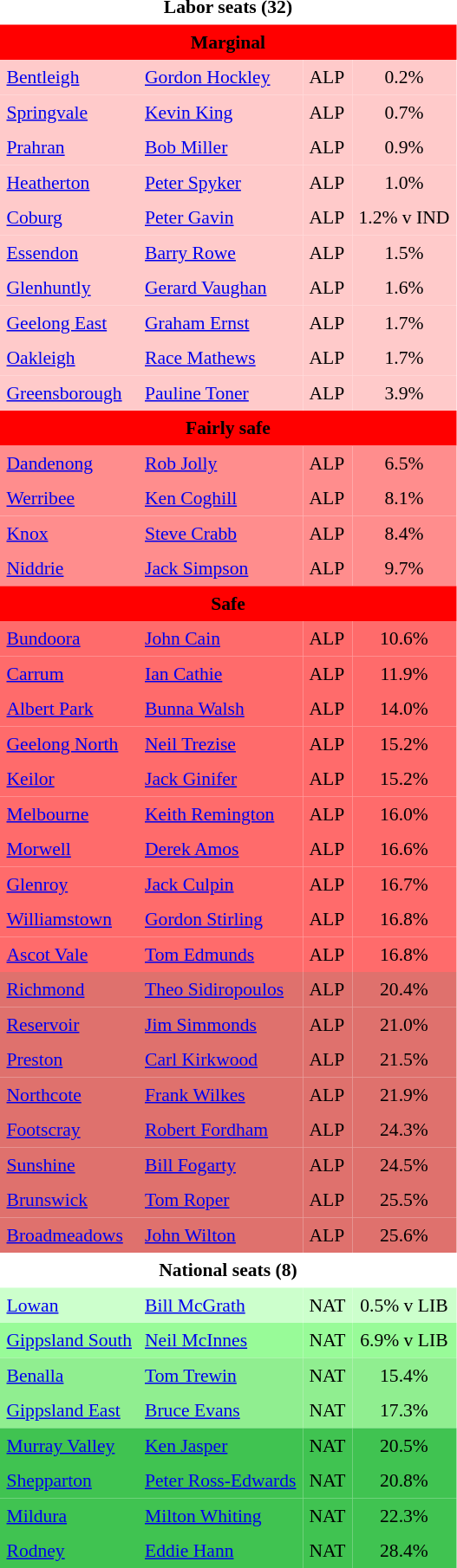<table class="toccolours" cellpadding="5" cellspacing="0" style="float:left; margin-right:.5em; margin-top:.4em; font-size:90%;">
<tr>
<td COLSPAN=4 align="center"><strong>Labor seats (32)</strong></td>
</tr>
<tr>
<td COLSPAN=4 align="center" bgcolor="red"><span><strong>Marginal</strong></span></td>
</tr>
<tr>
<td align="left" bgcolor="FFCACA"><a href='#'>Bentleigh</a></td>
<td align="left" bgcolor="FFCACA"><a href='#'>Gordon Hockley</a></td>
<td align="left" bgcolor="FFCACA">ALP</td>
<td align="center" bgcolor="FFCACA">0.2%</td>
</tr>
<tr>
<td align="left" bgcolor="FFCACA"><a href='#'>Springvale</a></td>
<td align="left" bgcolor="FFCACA"><a href='#'>Kevin King</a></td>
<td align="left" bgcolor="FFCACA">ALP</td>
<td align="center" bgcolor="FFCACA">0.7%</td>
</tr>
<tr>
<td align="left" bgcolor="FFCACA"><a href='#'>Prahran</a></td>
<td align="left" bgcolor="FFCACA"><a href='#'>Bob Miller</a></td>
<td align="left" bgcolor="FFCACA">ALP</td>
<td align="center" bgcolor="FFCACA">0.9%</td>
</tr>
<tr>
<td align="left" bgcolor="FFCACA"><a href='#'>Heatherton</a></td>
<td align="left" bgcolor="FFCACA"><a href='#'>Peter Spyker</a></td>
<td align="left" bgcolor="FFCACA">ALP</td>
<td align="center" bgcolor="FFCACA">1.0%</td>
</tr>
<tr>
<td align="left" bgcolor="FFCACA"><a href='#'>Coburg</a></td>
<td align="left" bgcolor="FFCACA"><a href='#'>Peter Gavin</a></td>
<td align="left" bgcolor="FFCACA">ALP</td>
<td align="center" bgcolor="FFCACA">1.2% v IND</td>
</tr>
<tr>
<td align="left" bgcolor="FFCACA"><a href='#'>Essendon</a></td>
<td align="left" bgcolor="FFCACA"><a href='#'>Barry Rowe</a></td>
<td align="left" bgcolor="FFCACA">ALP</td>
<td align="center" bgcolor="FFCACA">1.5%</td>
</tr>
<tr>
<td align="left" bgcolor="FFCACA"><a href='#'>Glenhuntly</a></td>
<td align="left" bgcolor="FFCACA"><a href='#'>Gerard Vaughan</a></td>
<td align="left" bgcolor="FFCACA">ALP</td>
<td align="center" bgcolor="FFCACA">1.6%</td>
</tr>
<tr>
<td align="left" bgcolor="FFCACA"><a href='#'>Geelong East</a></td>
<td align="left" bgcolor="FFCACA"><a href='#'>Graham Ernst</a></td>
<td align="left" bgcolor="FFCACA">ALP</td>
<td align="center" bgcolor="FFCACA">1.7%</td>
</tr>
<tr>
<td align="left" bgcolor="FFCACA"><a href='#'>Oakleigh</a></td>
<td align="left" bgcolor="FFCACA"><a href='#'>Race Mathews</a></td>
<td align="left" bgcolor="FFCACA">ALP</td>
<td align="center" bgcolor="FFCACA">1.7%</td>
</tr>
<tr>
<td align="left" bgcolor="FFCACA"><a href='#'>Greensborough</a></td>
<td align="left" bgcolor="FFCACA"><a href='#'>Pauline Toner</a></td>
<td align="left" bgcolor="FFCACA">ALP</td>
<td align="center" bgcolor="FFCACA">3.9%</td>
</tr>
<tr>
<td COLSPAN=4 align="center" bgcolor="red"><span><strong>Fairly safe</strong></span></td>
</tr>
<tr>
<td align="left" bgcolor="FF8D8D"><a href='#'>Dandenong</a></td>
<td align="left" bgcolor="FF8D8D"><a href='#'>Rob Jolly</a></td>
<td align="left" bgcolor="FF8D8D">ALP</td>
<td align="center" bgcolor="FF8D8D">6.5%</td>
</tr>
<tr>
<td align="left" bgcolor="FF8D8D"><a href='#'>Werribee</a></td>
<td align="left" bgcolor="FF8D8D"><a href='#'>Ken Coghill</a></td>
<td align="left" bgcolor="FF8D8D">ALP</td>
<td align="center" bgcolor="FF8D8D">8.1%</td>
</tr>
<tr>
<td align="left" bgcolor="FF8D8D"><a href='#'>Knox</a></td>
<td align="left" bgcolor="FF8D8D"><a href='#'>Steve Crabb</a></td>
<td align="left" bgcolor="FF8D8D">ALP</td>
<td align="center" bgcolor="FF8D8D">8.4%</td>
</tr>
<tr>
<td align="left" bgcolor="FF8D8D"><a href='#'>Niddrie</a></td>
<td align="left" bgcolor="FF8D8D"><a href='#'>Jack Simpson</a></td>
<td align="left" bgcolor="FF8D8D">ALP</td>
<td align="center" bgcolor="FF8D8D">9.7%</td>
</tr>
<tr>
<td COLSPAN=4 align="center" bgcolor="red"><span><strong>Safe</strong></span></td>
</tr>
<tr>
<td align="left" bgcolor="FF6B6B"><a href='#'>Bundoora</a></td>
<td align="left" bgcolor="FF6B6B"><a href='#'>John Cain</a></td>
<td align="left" bgcolor="FF6B6B">ALP</td>
<td align="center" bgcolor="FF6B6B">10.6%</td>
</tr>
<tr>
<td align="left" bgcolor="FF6B6B"><a href='#'>Carrum</a></td>
<td align="left" bgcolor="FF6B6B"><a href='#'>Ian Cathie</a></td>
<td align="left" bgcolor="FF6B6B">ALP</td>
<td align="center" bgcolor="FF6B6B">11.9%</td>
</tr>
<tr>
<td align="left" bgcolor="FF6B6B"><a href='#'>Albert Park</a></td>
<td align="left" bgcolor="FF6B6B"><a href='#'>Bunna Walsh</a></td>
<td align="left" bgcolor="FF6B6B">ALP</td>
<td align="center" bgcolor="FF6B6B">14.0%</td>
</tr>
<tr>
<td align="left" bgcolor="FF6B6B"><a href='#'>Geelong North</a></td>
<td align="left" bgcolor="FF6B6B"><a href='#'>Neil Trezise</a></td>
<td align="left" bgcolor="FF6B6B">ALP</td>
<td align="center" bgcolor="FF6B6B">15.2%</td>
</tr>
<tr>
<td align="left" bgcolor="FF6B6B"><a href='#'>Keilor</a></td>
<td align="left" bgcolor="FF6B6B"><a href='#'>Jack Ginifer</a></td>
<td align="left" bgcolor="FF6B6B">ALP</td>
<td align="center" bgcolor="FF6B6B">15.2%</td>
</tr>
<tr>
<td align="left" bgcolor="FF6B6B"><a href='#'>Melbourne</a></td>
<td align="left" bgcolor="FF6B6B"><a href='#'>Keith Remington</a></td>
<td align="left" bgcolor="FF6B6B">ALP</td>
<td align="center" bgcolor="FF6B6B">16.0%</td>
</tr>
<tr>
<td align="left" bgcolor="FF6B6B"><a href='#'>Morwell</a></td>
<td align="left" bgcolor="FF6B6B"><a href='#'>Derek Amos</a></td>
<td align="left" bgcolor="FF6B6B">ALP</td>
<td align="center" bgcolor="FF6B6B">16.6%</td>
</tr>
<tr>
<td align="left" bgcolor="FF6B6B"><a href='#'>Glenroy</a></td>
<td align="left" bgcolor="FF6B6B"><a href='#'>Jack Culpin</a></td>
<td align="left" bgcolor="FF6B6B">ALP</td>
<td align="center" bgcolor="FF6B6B">16.7%</td>
</tr>
<tr>
<td align="left" bgcolor="FF6B6B"><a href='#'>Williamstown</a></td>
<td align="left" bgcolor="FF6B6B"><a href='#'>Gordon Stirling</a></td>
<td align="left" bgcolor="FF6B6B">ALP</td>
<td align="center" bgcolor="FF6B6B">16.8%</td>
</tr>
<tr>
<td align="left" bgcolor="FF6B6B"><a href='#'>Ascot Vale</a></td>
<td align="left" bgcolor="FF6B6B"><a href='#'>Tom Edmunds</a></td>
<td align="left" bgcolor="FF6B6B">ALP</td>
<td align="center" bgcolor="FF6B6B">16.8%</td>
</tr>
<tr>
<td align="left" bgcolor="DF716D"><a href='#'>Richmond</a></td>
<td align="left" bgcolor="DF716D"><a href='#'>Theo Sidiropoulos</a></td>
<td align="left" bgcolor="DF716D">ALP</td>
<td align="center" bgcolor="DF716D">20.4%</td>
</tr>
<tr>
<td align="left" bgcolor="DF716D"><a href='#'>Reservoir</a></td>
<td align="left" bgcolor="DF716D"><a href='#'>Jim Simmonds</a></td>
<td align="left" bgcolor="DF716D">ALP</td>
<td align="center" bgcolor="DF716D">21.0%</td>
</tr>
<tr>
<td align="left" bgcolor="DF716D"><a href='#'>Preston</a></td>
<td align="left" bgcolor="DF716D"><a href='#'>Carl Kirkwood</a></td>
<td align="left" bgcolor="DF716D">ALP</td>
<td align="center" bgcolor="DF716D">21.5%</td>
</tr>
<tr>
<td align="left" bgcolor="DF716D"><a href='#'>Northcote</a></td>
<td align="left" bgcolor="DF716D"><a href='#'>Frank Wilkes</a></td>
<td align="left" bgcolor="DF716D">ALP</td>
<td align="center" bgcolor="DF716D">21.9%</td>
</tr>
<tr>
<td align="left" bgcolor="DF716D"><a href='#'>Footscray</a></td>
<td align="left" bgcolor="DF716D"><a href='#'>Robert Fordham</a></td>
<td align="left" bgcolor="DF716D">ALP</td>
<td align="center" bgcolor="DF716D">24.3%</td>
</tr>
<tr>
<td align="left" bgcolor="DF716D"><a href='#'>Sunshine</a></td>
<td align="left" bgcolor="DF716D"><a href='#'>Bill Fogarty</a></td>
<td align="left" bgcolor="DF716D">ALP</td>
<td align="center" bgcolor="DF716D">24.5%</td>
</tr>
<tr>
<td align="left" bgcolor="DF716D"><a href='#'>Brunswick</a></td>
<td align="left" bgcolor="DF716D"><a href='#'>Tom Roper</a></td>
<td align="left" bgcolor="DF716D">ALP</td>
<td align="center" bgcolor="DF716D">25.5%</td>
</tr>
<tr>
<td align="left" bgcolor="DF716D"><a href='#'>Broadmeadows</a></td>
<td align="left" bgcolor="DF716D"><a href='#'>John Wilton</a></td>
<td align="left" bgcolor="DF716D">ALP</td>
<td align="center" bgcolor="DF716D">25.6%</td>
</tr>
<tr>
<td COLSPAN=4 align="center"><strong>National seats (8)</strong></td>
</tr>
<tr>
<td align="left" bgcolor="CCFFCC"><a href='#'>Lowan</a></td>
<td align="left" bgcolor="CCFFCC"><a href='#'>Bill McGrath</a></td>
<td align="left" bgcolor="CCFFCC">NAT</td>
<td align="center" bgcolor="CCFFCC">0.5% v LIB</td>
</tr>
<tr>
<td align="left" bgcolor="98FB98"><a href='#'>Gippsland South</a></td>
<td align="left" bgcolor="98FB98"><a href='#'>Neil McInnes</a></td>
<td align="left" bgcolor="98FB98">NAT</td>
<td align="center" bgcolor="98FB98">6.9% v LIB</td>
</tr>
<tr>
<td align="left" bgcolor="90EE90"><a href='#'>Benalla</a></td>
<td align="left" bgcolor="90EE90"><a href='#'>Tom Trewin</a></td>
<td align="left" bgcolor="90EE90">NAT</td>
<td align="center" bgcolor="90EE90">15.4%</td>
</tr>
<tr>
<td align="left" bgcolor="90EE90"><a href='#'>Gippsland East</a></td>
<td align="left" bgcolor="90EE90"><a href='#'>Bruce Evans</a></td>
<td align="left" bgcolor="90EE90">NAT</td>
<td align="center" bgcolor="90EE90">17.3%</td>
</tr>
<tr>
<td align="left" bgcolor="40C351"><a href='#'>Murray Valley</a></td>
<td align="left" bgcolor="40C351"><a href='#'>Ken Jasper</a></td>
<td align="left" bgcolor="40C351">NAT</td>
<td align="center" bgcolor="40C351">20.5%</td>
</tr>
<tr>
<td align="left" bgcolor="40C351"><a href='#'>Shepparton</a></td>
<td align="left" bgcolor="40C351"><a href='#'>Peter Ross-Edwards</a></td>
<td align="left" bgcolor="40C351">NAT</td>
<td align="center" bgcolor="40C351">20.8%</td>
</tr>
<tr>
<td align="left" bgcolor="40C351"><a href='#'>Mildura</a></td>
<td align="left" bgcolor="40C351"><a href='#'>Milton Whiting</a></td>
<td align="left" bgcolor="40C351">NAT</td>
<td align="center" bgcolor="40C351">22.3%</td>
</tr>
<tr>
<td align="left" bgcolor="40C351"><a href='#'>Rodney</a></td>
<td align="left" bgcolor="40C351"><a href='#'>Eddie Hann</a></td>
<td align="left" bgcolor="40C351">NAT</td>
<td align="center" bgcolor="40C351">28.4%</td>
</tr>
<tr>
</tr>
</table>
